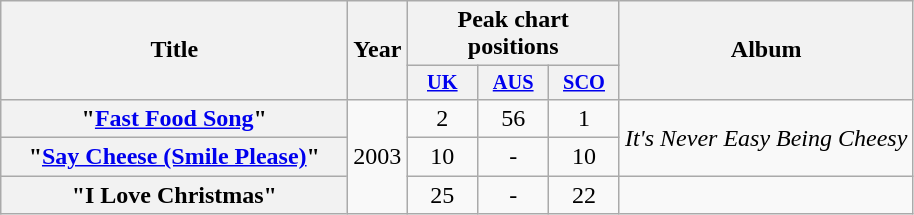<table class="wikitable plainrowheaders" style="text-align:center;">
<tr>
<th scope="col" rowspan="2" style="width:14em;">Title</th>
<th scope="col" rowspan="2" style="width:1em;">Year</th>
<th scope="col" colspan="3">Peak chart positions</th>
<th scope="col" rowspan="2">Album</th>
</tr>
<tr>
<th scope="col" style="width:3em;font-size:85%;"><a href='#'>UK</a><br></th>
<th scope="col" style="width:3em;font-size:85%;"><a href='#'>AUS</a><br></th>
<th scope="col" style="width:3em;font-size:85%;"><a href='#'>SCO</a><br></th>
</tr>
<tr>
<th scope="row">"<a href='#'>Fast Food Song</a>"</th>
<td rowspan="3">2003</td>
<td>2</td>
<td>56</td>
<td>1</td>
<td rowspan="2"><em>It's Never Easy Being Cheesy</em></td>
</tr>
<tr>
<th scope="row">"<a href='#'>Say Cheese (Smile Please)</a>"</th>
<td>10</td>
<td>-</td>
<td>10</td>
</tr>
<tr>
<th scope="row">"I Love Christmas"</th>
<td>25</td>
<td>-</td>
<td>22</td>
<td></td>
</tr>
</table>
